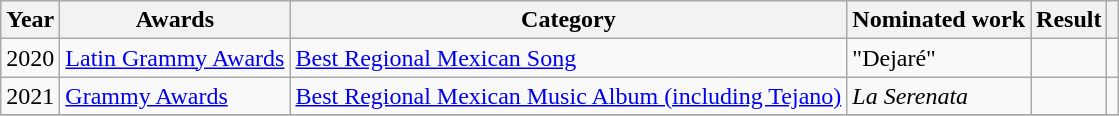<table class="wikitable">
<tr>
<th>Year</th>
<th>Awards</th>
<th>Category</th>
<th>Nominated work</th>
<th>Result</th>
<th scope="col" class="unsortable"></th>
</tr>
<tr>
<td>2020</td>
<td><a href='#'>Latin Grammy Awards</a></td>
<td><a href='#'>Best Regional Mexican Song</a></td>
<td>"Dejaré"</td>
<td></td>
<td></td>
</tr>
<tr>
<td>2021</td>
<td><a href='#'>Grammy Awards</a></td>
<td><a href='#'>Best Regional Mexican Music Album (including Tejano)</a></td>
<td><em>La Serenata</em></td>
<td></td>
<td></td>
</tr>
<tr>
</tr>
</table>
